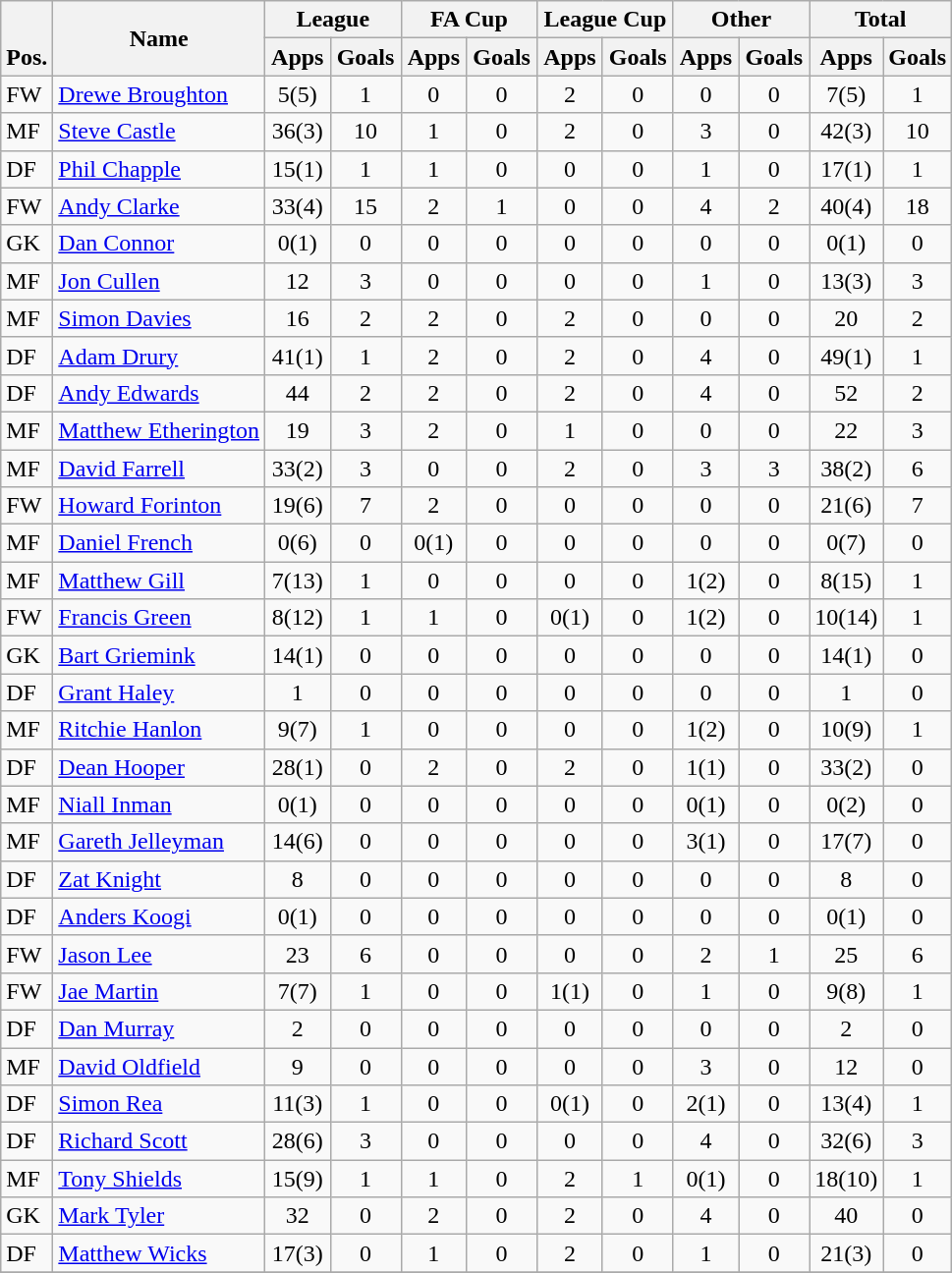<table class="wikitable" style="text-align:center">
<tr>
<th rowspan="2" valign="bottom">Pos.</th>
<th rowspan="2">Name</th>
<th colspan="2" width="85">League</th>
<th colspan="2" width="85">FA Cup</th>
<th colspan="2" width="85">League Cup</th>
<th colspan="2" width="85">Other</th>
<th colspan="2" width="85">Total</th>
</tr>
<tr>
<th>Apps</th>
<th>Goals</th>
<th>Apps</th>
<th>Goals</th>
<th>Apps</th>
<th>Goals</th>
<th>Apps</th>
<th>Goals</th>
<th>Apps</th>
<th>Goals</th>
</tr>
<tr>
<td align="left">FW</td>
<td align="left"> <a href='#'>Drewe Broughton</a></td>
<td>5(5)</td>
<td>1</td>
<td>0</td>
<td>0</td>
<td>2</td>
<td>0</td>
<td>0</td>
<td>0</td>
<td>7(5)</td>
<td>1</td>
</tr>
<tr>
<td align="left">MF</td>
<td align="left"> <a href='#'>Steve Castle</a></td>
<td>36(3)</td>
<td>10</td>
<td>1</td>
<td>0</td>
<td>2</td>
<td>0</td>
<td>3</td>
<td>0</td>
<td>42(3)</td>
<td>10</td>
</tr>
<tr>
<td align="left">DF</td>
<td align="left"> <a href='#'>Phil Chapple</a></td>
<td>15(1)</td>
<td>1</td>
<td>1</td>
<td>0</td>
<td>0</td>
<td>0</td>
<td>1</td>
<td>0</td>
<td>17(1)</td>
<td>1</td>
</tr>
<tr>
<td align="left">FW</td>
<td align="left"> <a href='#'>Andy Clarke</a></td>
<td>33(4)</td>
<td>15</td>
<td>2</td>
<td>1</td>
<td>0</td>
<td>0</td>
<td>4</td>
<td>2</td>
<td>40(4)</td>
<td>18</td>
</tr>
<tr>
<td align="left">GK</td>
<td align="left"> <a href='#'>Dan Connor</a></td>
<td>0(1)</td>
<td>0</td>
<td>0</td>
<td>0</td>
<td>0</td>
<td>0</td>
<td>0</td>
<td>0</td>
<td>0(1)</td>
<td>0</td>
</tr>
<tr>
<td align="left">MF</td>
<td align="left"> <a href='#'>Jon Cullen</a></td>
<td>12</td>
<td>3</td>
<td>0</td>
<td>0</td>
<td>0</td>
<td>0</td>
<td>1</td>
<td>0</td>
<td>13(3)</td>
<td>3</td>
</tr>
<tr>
<td align="left">MF</td>
<td align="left"> <a href='#'>Simon Davies</a></td>
<td>16</td>
<td>2</td>
<td>2</td>
<td>0</td>
<td>2</td>
<td>0</td>
<td>0</td>
<td>0</td>
<td>20</td>
<td>2</td>
</tr>
<tr>
<td align="left">DF</td>
<td align="left"> <a href='#'>Adam Drury</a></td>
<td>41(1)</td>
<td>1</td>
<td>2</td>
<td>0</td>
<td>2</td>
<td>0</td>
<td>4</td>
<td>0</td>
<td>49(1)</td>
<td>1</td>
</tr>
<tr>
<td align="left">DF</td>
<td align="left"> <a href='#'>Andy Edwards</a></td>
<td>44</td>
<td>2</td>
<td>2</td>
<td>0</td>
<td>2</td>
<td>0</td>
<td>4</td>
<td>0</td>
<td>52</td>
<td>2</td>
</tr>
<tr>
<td align="left">MF</td>
<td align="left"> <a href='#'>Matthew Etherington</a></td>
<td>19</td>
<td>3</td>
<td>2</td>
<td>0</td>
<td>1</td>
<td>0</td>
<td>0</td>
<td>0</td>
<td>22</td>
<td>3</td>
</tr>
<tr>
<td align="left">MF</td>
<td align="left"> <a href='#'>David Farrell</a></td>
<td>33(2)</td>
<td>3</td>
<td>0</td>
<td>0</td>
<td>2</td>
<td>0</td>
<td>3</td>
<td>3</td>
<td>38(2)</td>
<td>6</td>
</tr>
<tr>
<td align="left">FW</td>
<td align="left"> <a href='#'>Howard Forinton</a></td>
<td>19(6)</td>
<td>7</td>
<td>2</td>
<td>0</td>
<td>0</td>
<td>0</td>
<td>0</td>
<td>0</td>
<td>21(6)</td>
<td>7</td>
</tr>
<tr>
<td align="left">MF</td>
<td align="left"> <a href='#'>Daniel French</a></td>
<td>0(6)</td>
<td>0</td>
<td>0(1)</td>
<td>0</td>
<td>0</td>
<td>0</td>
<td>0</td>
<td>0</td>
<td>0(7)</td>
<td>0</td>
</tr>
<tr>
<td align="left">MF</td>
<td align="left"> <a href='#'>Matthew Gill</a></td>
<td>7(13)</td>
<td>1</td>
<td>0</td>
<td>0</td>
<td>0</td>
<td>0</td>
<td>1(2)</td>
<td>0</td>
<td>8(15)</td>
<td>1</td>
</tr>
<tr>
<td align="left">FW</td>
<td align="left"> <a href='#'>Francis Green</a></td>
<td>8(12)</td>
<td>1</td>
<td>1</td>
<td>0</td>
<td>0(1)</td>
<td>0</td>
<td>1(2)</td>
<td>0</td>
<td>10(14)</td>
<td>1</td>
</tr>
<tr>
<td align="left">GK</td>
<td align="left"> <a href='#'>Bart Griemink</a></td>
<td>14(1)</td>
<td>0</td>
<td>0</td>
<td>0</td>
<td>0</td>
<td>0</td>
<td>0</td>
<td>0</td>
<td>14(1)</td>
<td>0</td>
</tr>
<tr>
<td align="left">DF</td>
<td align="left"> <a href='#'>Grant Haley</a></td>
<td>1</td>
<td>0</td>
<td>0</td>
<td>0</td>
<td>0</td>
<td>0</td>
<td>0</td>
<td>0</td>
<td>1</td>
<td>0</td>
</tr>
<tr>
<td align="left">MF</td>
<td align="left"> <a href='#'>Ritchie Hanlon</a></td>
<td>9(7)</td>
<td>1</td>
<td>0</td>
<td>0</td>
<td>0</td>
<td>0</td>
<td>1(2)</td>
<td>0</td>
<td>10(9)</td>
<td>1</td>
</tr>
<tr>
<td align="left">DF</td>
<td align="left"> <a href='#'>Dean Hooper</a></td>
<td>28(1)</td>
<td>0</td>
<td>2</td>
<td>0</td>
<td>2</td>
<td>0</td>
<td>1(1)</td>
<td>0</td>
<td>33(2)</td>
<td>0</td>
</tr>
<tr>
<td align="left">MF</td>
<td align="left"> <a href='#'>Niall Inman</a></td>
<td>0(1)</td>
<td>0</td>
<td>0</td>
<td>0</td>
<td>0</td>
<td>0</td>
<td>0(1)</td>
<td>0</td>
<td>0(2)</td>
<td>0</td>
</tr>
<tr>
<td align="left">MF</td>
<td align="left"> <a href='#'>Gareth Jelleyman</a></td>
<td>14(6)</td>
<td>0</td>
<td>0</td>
<td>0</td>
<td>0</td>
<td>0</td>
<td>3(1)</td>
<td>0</td>
<td>17(7)</td>
<td>0</td>
</tr>
<tr>
<td align="left">DF</td>
<td align="left"> <a href='#'>Zat Knight</a></td>
<td>8</td>
<td>0</td>
<td>0</td>
<td>0</td>
<td>0</td>
<td>0</td>
<td>0</td>
<td>0</td>
<td>8</td>
<td>0</td>
</tr>
<tr>
<td align="left">DF</td>
<td align="left"> <a href='#'>Anders Koogi</a></td>
<td>0(1)</td>
<td>0</td>
<td>0</td>
<td>0</td>
<td>0</td>
<td>0</td>
<td>0</td>
<td>0</td>
<td>0(1)</td>
<td>0</td>
</tr>
<tr>
<td align="left">FW</td>
<td align="left"> <a href='#'>Jason Lee</a></td>
<td>23</td>
<td>6</td>
<td>0</td>
<td>0</td>
<td>0</td>
<td>0</td>
<td>2</td>
<td>1</td>
<td>25</td>
<td>6</td>
</tr>
<tr>
<td align="left">FW</td>
<td align="left"> <a href='#'>Jae Martin</a></td>
<td>7(7)</td>
<td>1</td>
<td>0</td>
<td>0</td>
<td>1(1)</td>
<td>0</td>
<td>1</td>
<td>0</td>
<td>9(8)</td>
<td>1</td>
</tr>
<tr>
<td align="left">DF</td>
<td align="left"> <a href='#'>Dan Murray</a></td>
<td>2</td>
<td>0</td>
<td>0</td>
<td>0</td>
<td>0</td>
<td>0</td>
<td>0</td>
<td>0</td>
<td>2</td>
<td>0</td>
</tr>
<tr>
<td align="left">MF</td>
<td align="left"> <a href='#'>David Oldfield</a></td>
<td>9</td>
<td>0</td>
<td>0</td>
<td>0</td>
<td>0</td>
<td>0</td>
<td>3</td>
<td>0</td>
<td>12</td>
<td>0</td>
</tr>
<tr>
<td align="left">DF</td>
<td align="left"> <a href='#'>Simon Rea</a></td>
<td>11(3)</td>
<td>1</td>
<td>0</td>
<td>0</td>
<td>0(1)</td>
<td>0</td>
<td>2(1)</td>
<td>0</td>
<td>13(4)</td>
<td>1</td>
</tr>
<tr>
<td align="left">DF</td>
<td align="left"> <a href='#'>Richard Scott</a></td>
<td>28(6)</td>
<td>3</td>
<td>0</td>
<td>0</td>
<td>0</td>
<td>0</td>
<td>4</td>
<td>0</td>
<td>32(6)</td>
<td>3</td>
</tr>
<tr>
<td align="left">MF</td>
<td align="left"> <a href='#'>Tony Shields</a></td>
<td>15(9)</td>
<td>1</td>
<td>1</td>
<td>0</td>
<td>2</td>
<td>1</td>
<td>0(1)</td>
<td>0</td>
<td>18(10)</td>
<td>1</td>
</tr>
<tr>
<td align="left">GK</td>
<td align="left"> <a href='#'>Mark Tyler</a></td>
<td>32</td>
<td>0</td>
<td>2</td>
<td>0</td>
<td>2</td>
<td>0</td>
<td>4</td>
<td>0</td>
<td>40</td>
<td>0</td>
</tr>
<tr>
<td align="left">DF</td>
<td align="left"> <a href='#'>Matthew Wicks</a></td>
<td>17(3)</td>
<td>0</td>
<td>1</td>
<td>0</td>
<td>2</td>
<td>0</td>
<td>1</td>
<td>0</td>
<td>21(3)</td>
<td>0</td>
</tr>
<tr>
</tr>
</table>
